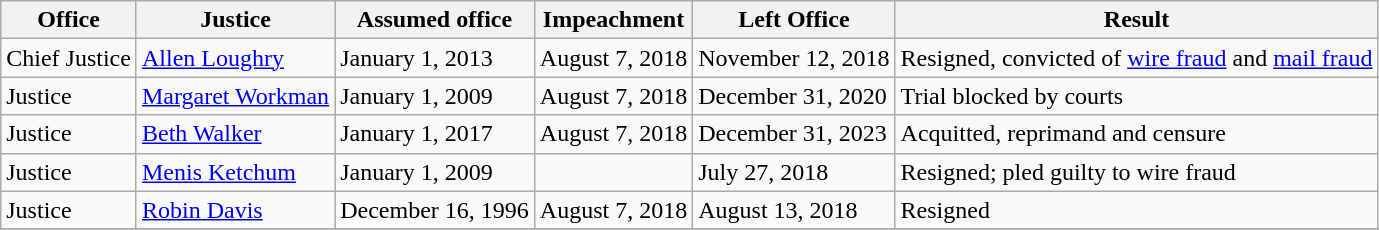<table class="wikitable sortable">
<tr>
<th>Office</th>
<th>Justice</th>
<th>Assumed office</th>
<th>Impeachment</th>
<th>Left Office</th>
<th>Result</th>
</tr>
<tr>
<td>Chief Justice</td>
<td><a href='#'>Allen Loughry</a></td>
<td>January 1, 2013</td>
<td>August 7, 2018</td>
<td>November 12, 2018</td>
<td>Resigned, convicted of <a href='#'>wire fraud</a> and <a href='#'>mail fraud</a></td>
</tr>
<tr>
<td>Justice</td>
<td><a href='#'>Margaret Workman</a></td>
<td>January 1, 2009</td>
<td>August 7, 2018</td>
<td>December 31, 2020</td>
<td>Trial blocked by courts</td>
</tr>
<tr>
<td>Justice</td>
<td><a href='#'>Beth Walker</a></td>
<td>January 1, 2017</td>
<td>August 7, 2018</td>
<td>December 31, 2023</td>
<td>Acquitted, reprimand and censure</td>
</tr>
<tr>
<td>Justice</td>
<td><a href='#'>Menis Ketchum</a></td>
<td>January 1, 2009</td>
<td></td>
<td>July 27, 2018</td>
<td>Resigned; pled guilty to wire fraud</td>
</tr>
<tr>
<td>Justice</td>
<td><a href='#'>Robin Davis</a></td>
<td>December 16, 1996</td>
<td>August 7, 2018</td>
<td>August 13, 2018</td>
<td>Resigned</td>
</tr>
<tr>
</tr>
</table>
